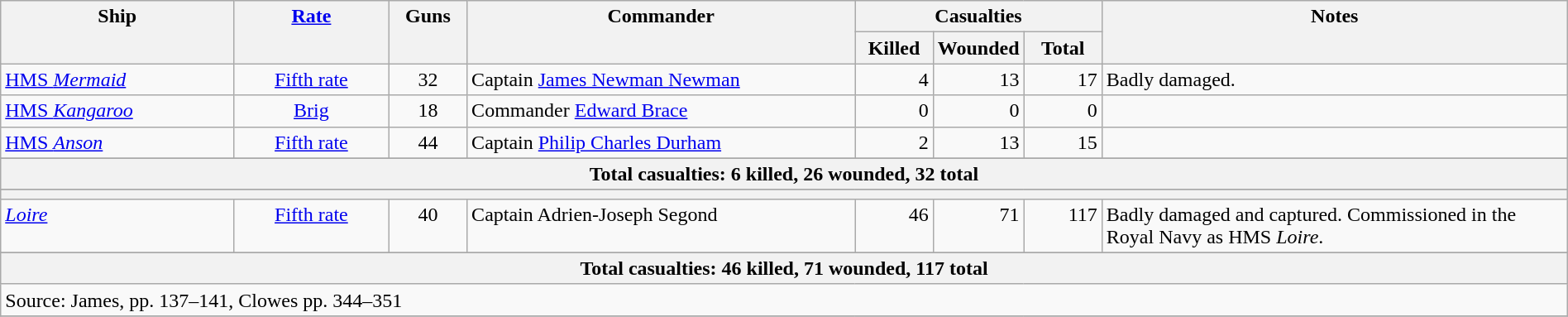<table class="wikitable" width=100%>
<tr valign="top"|- valign="top">
<th width=15%; align= center rowspan=2>Ship</th>
<th width=10%; align= center rowspan=2><a href='#'>Rate</a></th>
<th width=5%; align= center rowspan=2>Guns</th>
<th width=25%; align= center rowspan=2>Commander</th>
<th width=15%; align= center colspan=3>Casualties</th>
<th width=30%; align= center rowspan=2>Notes</th>
</tr>
<tr valign="top">
<th width=5%; align= center>Killed</th>
<th width=5%; align= center>Wounded</th>
<th width=5%; align= center>Total</th>
</tr>
<tr valign="top">
<td align= left><a href='#'>HMS <em>Mermaid</em></a></td>
<td align= center><a href='#'>Fifth rate</a></td>
<td align= center>32</td>
<td align= left>Captain <a href='#'>James Newman Newman</a></td>
<td align= right>4</td>
<td align= right>13</td>
<td align= right>17</td>
<td align= left>Badly damaged.</td>
</tr>
<tr valign="top">
<td align= left><a href='#'>HMS <em>Kangaroo</em></a></td>
<td align= center><a href='#'>Brig</a></td>
<td align= center>18</td>
<td align= left>Commander <a href='#'>Edward Brace</a></td>
<td align= right>0</td>
<td align= right>0</td>
<td align= right>0</td>
<td align= left></td>
</tr>
<tr valign="top">
<td align= left><a href='#'>HMS <em>Anson</em></a></td>
<td align= center><a href='#'>Fifth rate</a></td>
<td align= center>44</td>
<td align= left>Captain <a href='#'>Philip Charles Durham</a></td>
<td align= right>2</td>
<td align= right>13</td>
<td align= right>15</td>
<td align= left></td>
</tr>
<tr>
</tr>
<tr valign="top">
<th colspan="11" bgcolor="white">Total casualties: 6 killed, 26 wounded, 32 total</th>
</tr>
<tr valign="top">
</tr>
<tr valign="top">
<th colspan="11" bgcolor="white"></th>
</tr>
<tr valign="top">
<td align= left><a href='#'><em>Loire</em></a></td>
<td align= center><a href='#'>Fifth rate</a></td>
<td align= center>40</td>
<td align= left>Captain Adrien-Joseph Segond</td>
<td align= right>46</td>
<td align= right>71</td>
<td align= right>117</td>
<td align= left>Badly damaged and captured. Commissioned in the Royal Navy as HMS <em>Loire</em>.</td>
</tr>
<tr>
</tr>
<tr valign="top">
<th colspan="11" bgcolor="white">Total casualties: 46 killed, 71 wounded, 117 total</th>
</tr>
<tr valign="top">
<td colspan="9" align="left">Source: James, pp. 137–141, Clowes pp. 344–351</td>
</tr>
<tr>
</tr>
</table>
